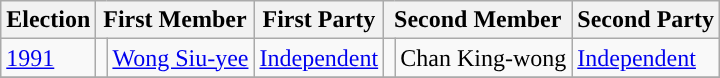<table class="wikitable">
<tr>
<th>Election</th>
<th colspan="2">First Member</th>
<th>First Party</th>
<th colspan="2">Second Member</th>
<th>Second Party</th>
</tr>
<tr>
<td><a href='#'>1991</a></td>
<td style="background-color:"></td>
<td><a href='#'>Wong Siu-yee</a></td>
<td><a href='#'>Independent</a></td>
<td style="background-color:"></td>
<td>Chan King-wong</td>
<td><a href='#'>Independent</a></td>
</tr>
<tr>
</tr>
</table>
